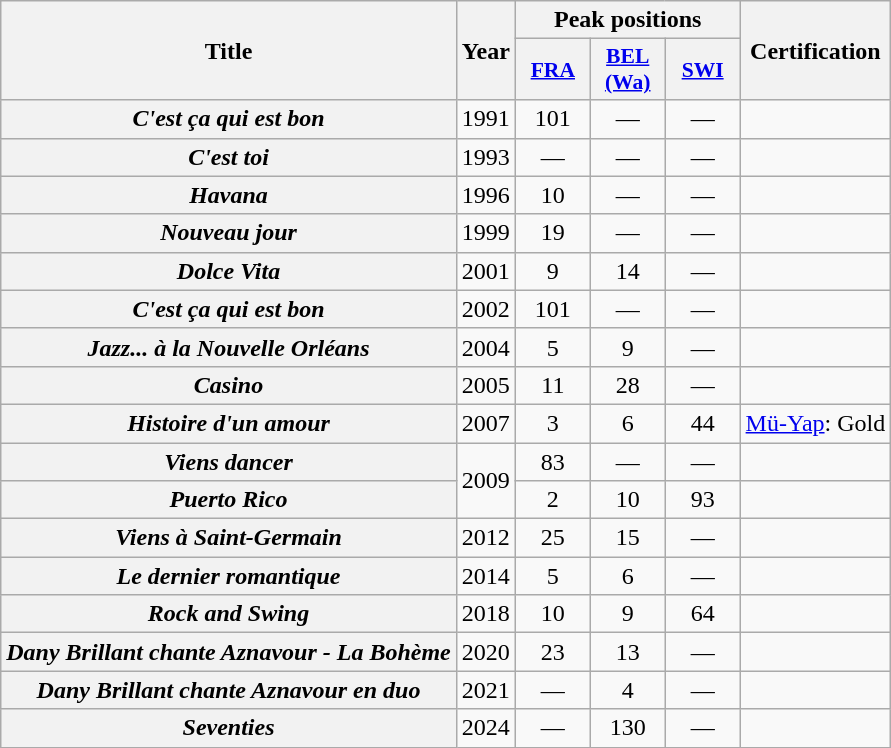<table class="wikitable plainrowheaders" style="text-align:center">
<tr>
<th scope="col" rowspan="2">Title</th>
<th scope="col" rowspan="2">Year</th>
<th scope="col" colspan="3">Peak positions</th>
<th rowspan="2">Certification</th>
</tr>
<tr>
<th scope="col" style="width:3em;font-size:90%;"><a href='#'>FRA</a><br></th>
<th scope="col" style="width:3em;font-size:90%;"><a href='#'>BEL <br>(Wa)</a><br></th>
<th scope="col" style="width:3em;font-size:90%;"><a href='#'>SWI</a><br></th>
</tr>
<tr>
<th scope="row"><em>C'est ça qui est bon</em></th>
<td>1991</td>
<td>101</td>
<td>—</td>
<td>—</td>
<td></td>
</tr>
<tr>
<th scope="row"><em>C'est toi</em></th>
<td>1993</td>
<td>—</td>
<td>—</td>
<td>—</td>
<td></td>
</tr>
<tr>
<th scope="row"><em>Havana</em></th>
<td>1996</td>
<td>10</td>
<td>—</td>
<td>—</td>
<td></td>
</tr>
<tr>
<th scope="row"><em>Nouveau jour</em></th>
<td>1999</td>
<td>19</td>
<td>—</td>
<td>—</td>
<td></td>
</tr>
<tr>
<th scope="row"><em>Dolce Vita</em></th>
<td>2001</td>
<td>9</td>
<td>14</td>
<td>—</td>
<td></td>
</tr>
<tr>
<th scope="row"><em>C'est ça qui est bon</em></th>
<td>2002</td>
<td>101</td>
<td>—</td>
<td>—</td>
<td></td>
</tr>
<tr>
<th scope="row"><em>Jazz... à la Nouvelle Orléans</em></th>
<td>2004</td>
<td>5</td>
<td>9</td>
<td>—</td>
<td></td>
</tr>
<tr>
<th scope="row"><em>Casino</em></th>
<td>2005</td>
<td>11</td>
<td>28</td>
<td>—</td>
<td></td>
</tr>
<tr>
<th scope="row"><em>Histoire d'un amour</em></th>
<td>2007</td>
<td>3</td>
<td>6</td>
<td>44</td>
<td><a href='#'>Mü-Yap</a>: Gold</td>
</tr>
<tr>
<th scope="row"><em>Viens dancer</em></th>
<td rowspan=2>2009</td>
<td>83</td>
<td>—</td>
<td>—</td>
<td></td>
</tr>
<tr>
<th scope="row"><em>Puerto Rico</em></th>
<td>2</td>
<td>10</td>
<td>93</td>
<td></td>
</tr>
<tr>
<th scope="row"><em>Viens à Saint-Germain</em></th>
<td>2012</td>
<td>25</td>
<td>15</td>
<td>—</td>
<td></td>
</tr>
<tr>
<th scope="row"><em>Le dernier romantique</em></th>
<td>2014</td>
<td>5</td>
<td>6</td>
<td>—</td>
<td></td>
</tr>
<tr>
<th scope="row"><em>Rock and Swing</em></th>
<td>2018</td>
<td>10</td>
<td>9</td>
<td>64</td>
<td></td>
</tr>
<tr>
<th scope="row"><em>Dany Brillant chante Aznavour - La Bohème</em></th>
<td>2020</td>
<td>23</td>
<td>13</td>
<td>—</td>
<td></td>
</tr>
<tr>
<th scope="row"><em>Dany Brillant chante Aznavour en duo</em></th>
<td>2021</td>
<td>—</td>
<td>4</td>
<td>—</td>
<td></td>
</tr>
<tr>
<th scope="row"><em>Seventies</em></th>
<td>2024</td>
<td>—</td>
<td>130</td>
<td>—</td>
<td></td>
</tr>
</table>
